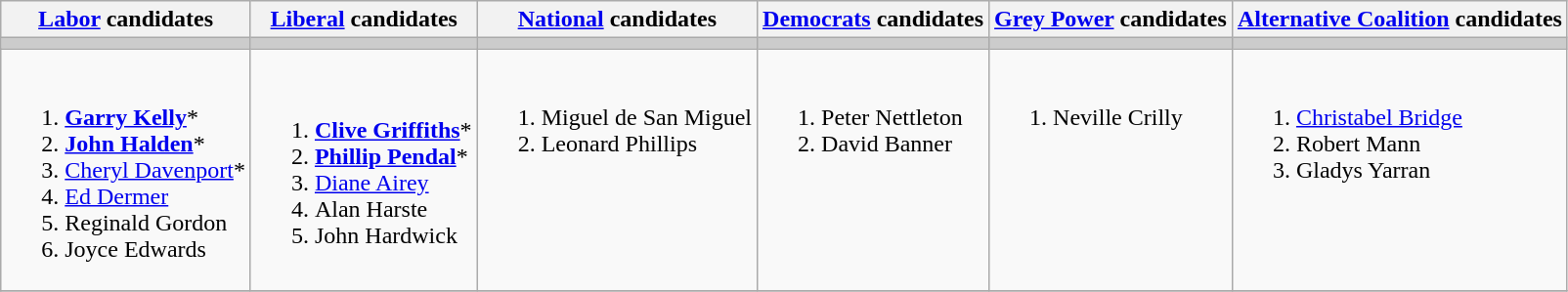<table class="wikitable">
<tr>
<th><a href='#'>Labor</a> candidates</th>
<th><a href='#'>Liberal</a> candidates</th>
<th><a href='#'>National</a> candidates</th>
<th><a href='#'>Democrats</a> candidates</th>
<th><a href='#'>Grey Power</a> candidates</th>
<th><a href='#'>Alternative Coalition</a> candidates</th>
</tr>
<tr bgcolor="#cccccc">
<td></td>
<td></td>
<td></td>
<td></td>
<td></td>
<td></td>
</tr>
<tr>
<td><br><ol><li><strong><a href='#'>Garry Kelly</a></strong>*</li><li><strong><a href='#'>John Halden</a></strong>*</li><li><a href='#'>Cheryl Davenport</a>*</li><li><a href='#'>Ed Dermer</a></li><li>Reginald Gordon</li><li>Joyce Edwards</li></ol></td>
<td><br><ol><li><strong><a href='#'>Clive Griffiths</a></strong>*</li><li><strong><a href='#'>Phillip Pendal</a></strong>*</li><li><a href='#'>Diane Airey</a></li><li>Alan Harste</li><li>John Hardwick</li></ol></td>
<td valign=top><br><ol><li>Miguel de San Miguel</li><li>Leonard Phillips</li></ol></td>
<td valign=top><br><ol><li>Peter Nettleton</li><li>David Banner</li></ol></td>
<td valign=top><br><ol><li>Neville Crilly</li></ol></td>
<td valign=top><br><ol><li><a href='#'>Christabel Bridge</a></li><li>Robert Mann</li><li>Gladys Yarran</li></ol></td>
</tr>
<tr>
</tr>
</table>
